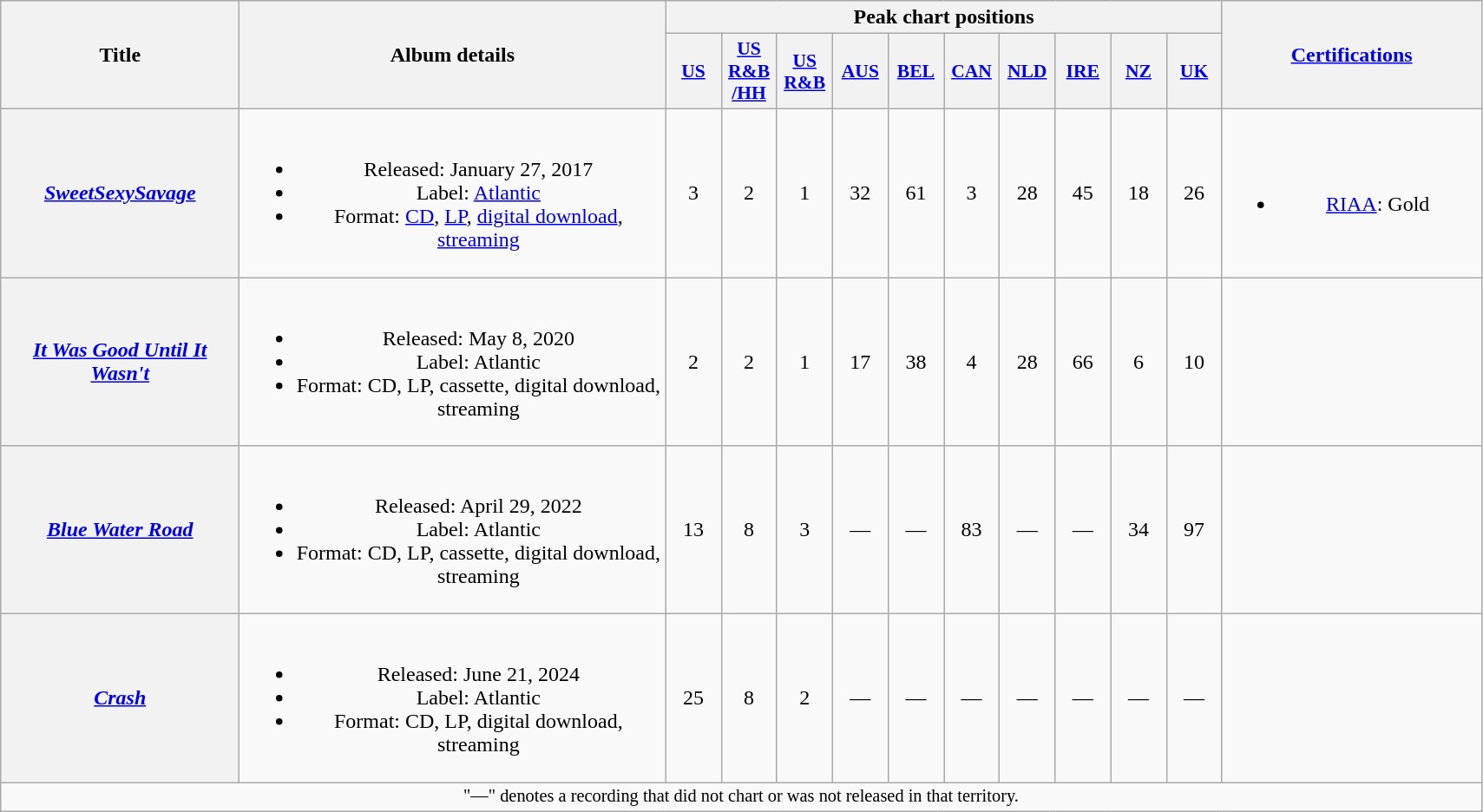<table class="wikitable plainrowheaders" style="text-align:center;">
<tr>
<th scope="col" rowspan="2" style="width:11em;">Title</th>
<th scope="col" rowspan="2" style="width:20em;">Album details</th>
<th scope="col" colspan="10">Peak chart positions</th>
<th scope="col" rowspan="2" style="width:12em;"><a href='#'>Certifications</a></th>
</tr>
<tr>
<th scope="col" style="width:2.5em;font-size:90%;"><a href='#'>US</a><br></th>
<th scope="col" style="width:2.5em;font-size:90%;"><a href='#'>US<br>R&B<br>/HH</a><br></th>
<th scope="col" style="width:2.5em;font-size:90%;"><a href='#'>US<br>R&B</a><br></th>
<th scope="col" style="width:2.5em;font-size:90%;"><a href='#'>AUS</a><br></th>
<th scope="col" style="width:2.5em;font-size:90%;"><a href='#'>BEL</a><br></th>
<th scope="col" style="width:2.5em;font-size:90%;"><a href='#'>CAN</a><br></th>
<th scope="col" style="width:2.5em;font-size:90%;"><a href='#'>NLD</a><br></th>
<th scope="col" style="width:2.5em;font-size:90%;"><a href='#'>IRE</a><br></th>
<th scope="col" style="width:2.5em;font-size:90%;"><a href='#'>NZ</a><br></th>
<th scope="col" style="width:2.5em;font-size:90%;"><a href='#'>UK</a><br></th>
</tr>
<tr>
<th scope="row"><em><a href='#'>SweetSexySavage</a></em></th>
<td><br><ul><li>Released: January 27, 2017</li><li>Label: <a href='#'>Atlantic</a></li><li>Format: <a href='#'>CD</a>, <a href='#'>LP</a>, <a href='#'>digital download</a>, <a href='#'>streaming</a></li></ul></td>
<td>3</td>
<td>2</td>
<td>1</td>
<td>32</td>
<td>61</td>
<td>3</td>
<td>28</td>
<td>45</td>
<td>18</td>
<td>26</td>
<td><br><ul><li><a href='#'>RIAA</a>: Gold</li></ul></td>
</tr>
<tr>
<th scope="row"><em><a href='#'>It Was Good Until It Wasn't</a></em></th>
<td><br><ul><li>Released: May 8, 2020</li><li>Label: Atlantic</li><li>Format: CD, LP, cassette, digital download, streaming</li></ul></td>
<td>2</td>
<td>2</td>
<td>1</td>
<td>17</td>
<td>38</td>
<td>4</td>
<td>28</td>
<td>66</td>
<td>6</td>
<td>10</td>
<td></td>
</tr>
<tr>
<th scope="row"><em><a href='#'>Blue Water Road</a></em></th>
<td><br><ul><li>Released: April 29, 2022</li><li>Label: Atlantic</li><li>Format: CD, LP, cassette, digital download, streaming</li></ul></td>
<td>13</td>
<td>8</td>
<td>3</td>
<td>—</td>
<td>—</td>
<td>83</td>
<td>—</td>
<td>—</td>
<td>34</td>
<td>97</td>
<td></td>
</tr>
<tr>
<th scope="row"><em><a href='#'>Crash</a></em></th>
<td><br><ul><li>Released: June 21, 2024</li><li>Label: Atlantic</li><li>Format: CD, LP, digital download, streaming</li></ul></td>
<td>25</td>
<td>8</td>
<td>2</td>
<td>—</td>
<td>—</td>
<td>—</td>
<td>—</td>
<td>—</td>
<td>—</td>
<td>—</td>
<td></td>
</tr>
<tr>
<td colspan="13" style="font-size:85%">"—" denotes a recording that did not chart or was not released in that territory.</td>
</tr>
</table>
